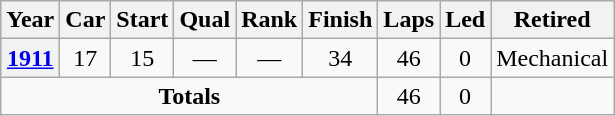<table class="wikitable" style="text-align:center">
<tr>
<th>Year</th>
<th>Car</th>
<th>Start</th>
<th>Qual</th>
<th>Rank</th>
<th>Finish</th>
<th>Laps</th>
<th>Led</th>
<th>Retired</th>
</tr>
<tr>
<th><a href='#'>1911</a></th>
<td>17</td>
<td>15</td>
<td>—</td>
<td>—</td>
<td>34</td>
<td>46</td>
<td>0</td>
<td>Mechanical</td>
</tr>
<tr>
<td colspan=6><strong>Totals</strong></td>
<td>46</td>
<td>0</td>
<td></td>
</tr>
</table>
